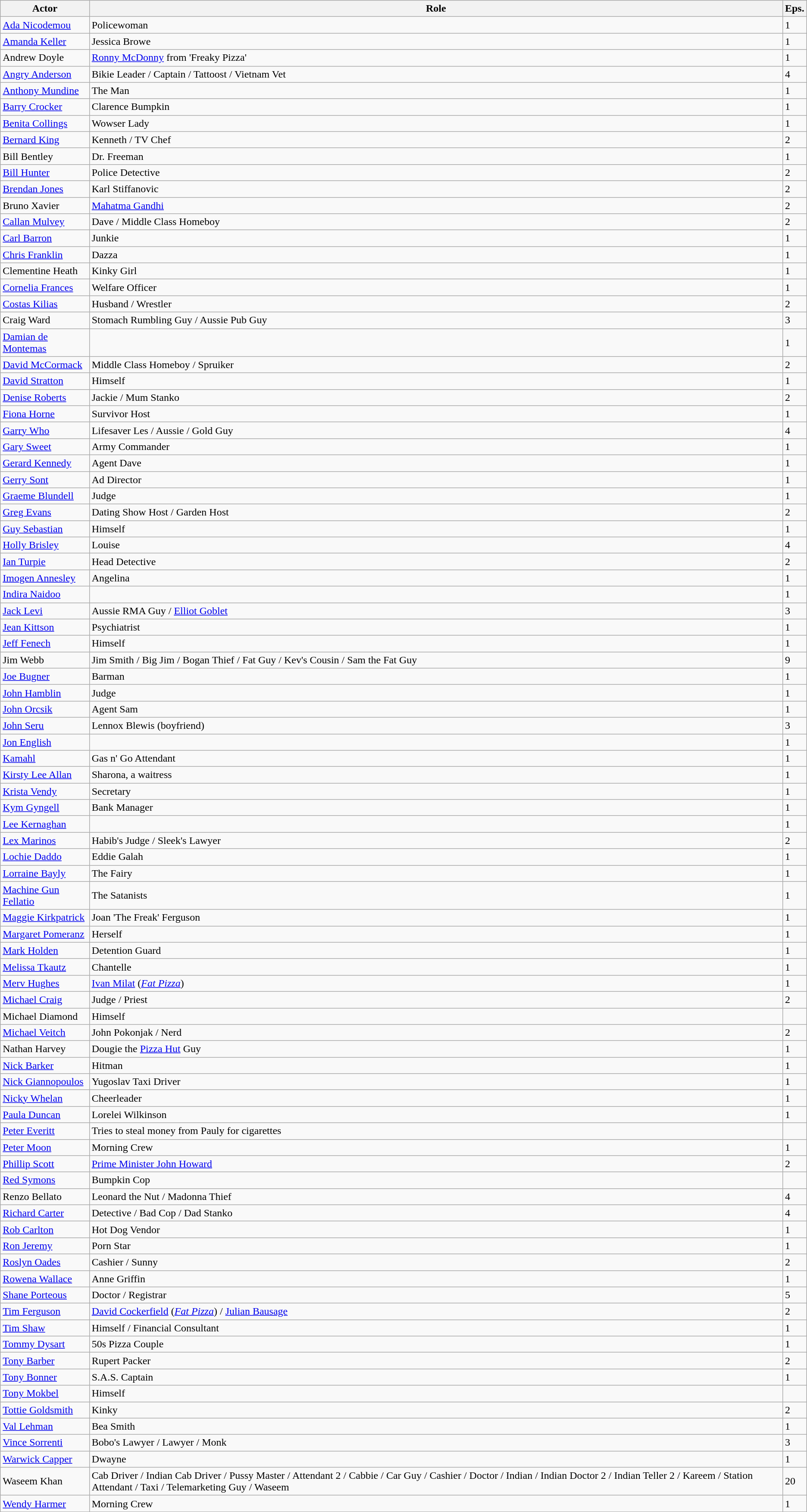<table class="wikitable">
<tr>
<th>Actor</th>
<th>Role</th>
<th>Eps.</th>
</tr>
<tr>
<td><a href='#'>Ada Nicodemou</a></td>
<td>Policewoman</td>
<td>1</td>
</tr>
<tr>
<td><a href='#'>Amanda Keller</a></td>
<td>Jessica Browe</td>
<td>1</td>
</tr>
<tr>
<td>Andrew Doyle</td>
<td><a href='#'>Ronny McDonny</a> from 'Freaky Pizza'</td>
<td>1</td>
</tr>
<tr>
<td><a href='#'>Angry Anderson</a></td>
<td>Bikie Leader / Captain / Tattoost / Vietnam Vet</td>
<td>4</td>
</tr>
<tr>
<td><a href='#'>Anthony Mundine</a></td>
<td>The Man</td>
<td>1</td>
</tr>
<tr>
<td><a href='#'>Barry Crocker</a></td>
<td>Clarence Bumpkin</td>
<td>1</td>
</tr>
<tr>
<td><a href='#'>Benita Collings</a></td>
<td>Wowser Lady</td>
<td>1</td>
</tr>
<tr>
<td><a href='#'>Bernard King</a></td>
<td>Kenneth / TV Chef</td>
<td>2</td>
</tr>
<tr>
<td>Bill Bentley</td>
<td>Dr. Freeman</td>
<td>1</td>
</tr>
<tr>
<td><a href='#'>Bill Hunter</a></td>
<td>Police Detective</td>
<td>2</td>
</tr>
<tr>
<td><a href='#'>Brendan Jones</a></td>
<td>Karl Stiffanovic</td>
<td>2</td>
</tr>
<tr>
<td>Bruno Xavier</td>
<td><a href='#'>Mahatma Gandhi</a></td>
<td>2</td>
</tr>
<tr>
<td><a href='#'>Callan Mulvey</a></td>
<td>Dave / Middle Class Homeboy</td>
<td>2</td>
</tr>
<tr>
<td><a href='#'>Carl Barron</a></td>
<td>Junkie</td>
<td>1</td>
</tr>
<tr>
<td><a href='#'>Chris Franklin</a></td>
<td>Dazza</td>
<td>1</td>
</tr>
<tr>
<td>Clementine Heath</td>
<td>Kinky Girl</td>
<td>1</td>
</tr>
<tr>
<td><a href='#'>Cornelia Frances</a></td>
<td>Welfare Officer</td>
<td>1</td>
</tr>
<tr>
<td><a href='#'>Costas Kilias</a></td>
<td>Husband / Wrestler</td>
<td>2</td>
</tr>
<tr>
<td>Craig Ward</td>
<td>Stomach Rumbling Guy / Aussie Pub Guy</td>
<td>3</td>
</tr>
<tr>
<td><a href='#'>Damian de Montemas</a></td>
<td></td>
<td>1</td>
</tr>
<tr>
<td><a href='#'>David McCormack</a></td>
<td>Middle Class Homeboy / Spruiker</td>
<td>2</td>
</tr>
<tr>
<td><a href='#'>David Stratton</a></td>
<td>Himself</td>
<td>1</td>
</tr>
<tr>
<td><a href='#'>Denise Roberts</a></td>
<td>Jackie / Mum Stanko</td>
<td>2</td>
</tr>
<tr>
<td><a href='#'>Fiona Horne</a></td>
<td>Survivor Host</td>
<td>1</td>
</tr>
<tr>
<td><a href='#'>Garry Who</a></td>
<td>Lifesaver Les / Aussie / Gold Guy</td>
<td>4</td>
</tr>
<tr>
<td><a href='#'>Gary Sweet</a></td>
<td>Army Commander</td>
<td>1</td>
</tr>
<tr>
<td><a href='#'>Gerard Kennedy</a></td>
<td>Agent Dave</td>
<td>1</td>
</tr>
<tr>
<td><a href='#'>Gerry Sont</a></td>
<td>Ad Director</td>
<td>1</td>
</tr>
<tr>
<td><a href='#'>Graeme Blundell</a></td>
<td>Judge</td>
<td>1</td>
</tr>
<tr>
<td><a href='#'>Greg Evans</a></td>
<td>Dating Show Host / Garden Host</td>
<td>2</td>
</tr>
<tr>
<td><a href='#'>Guy Sebastian</a></td>
<td>Himself</td>
<td>1</td>
</tr>
<tr>
<td><a href='#'>Holly Brisley</a></td>
<td>Louise</td>
<td>4</td>
</tr>
<tr>
<td><a href='#'>Ian Turpie</a></td>
<td>Head Detective</td>
<td>2</td>
</tr>
<tr>
<td><a href='#'>Imogen Annesley</a></td>
<td>Angelina</td>
<td>1</td>
</tr>
<tr>
<td><a href='#'>Indira Naidoo</a></td>
<td></td>
<td>1</td>
</tr>
<tr>
<td><a href='#'>Jack Levi</a></td>
<td>Aussie RMA Guy / <a href='#'>Elliot Goblet</a></td>
<td>3</td>
</tr>
<tr>
<td><a href='#'>Jean Kittson</a></td>
<td>Psychiatrist</td>
<td>1</td>
</tr>
<tr>
<td><a href='#'>Jeff Fenech</a></td>
<td>Himself</td>
<td>1</td>
</tr>
<tr>
<td>Jim Webb</td>
<td>Jim Smith / Big Jim / Bogan Thief / Fat Guy / Kev's Cousin / Sam the Fat Guy</td>
<td>9</td>
</tr>
<tr>
<td><a href='#'>Joe Bugner</a></td>
<td>Barman</td>
<td>1</td>
</tr>
<tr>
<td><a href='#'>John Hamblin</a></td>
<td>Judge</td>
<td>1</td>
</tr>
<tr>
<td><a href='#'>John Orcsik</a></td>
<td>Agent Sam</td>
<td>1</td>
</tr>
<tr>
<td><a href='#'>John Seru</a></td>
<td>Lennox Blewis (boyfriend)</td>
<td>3</td>
</tr>
<tr>
<td><a href='#'>Jon English</a></td>
<td></td>
<td>1</td>
</tr>
<tr>
<td><a href='#'>Kamahl</a></td>
<td>Gas n' Go Attendant</td>
<td>1</td>
</tr>
<tr>
<td><a href='#'>Kirsty Lee Allan</a></td>
<td>Sharona, a waitress</td>
<td>1</td>
</tr>
<tr>
<td><a href='#'>Krista Vendy</a></td>
<td>Secretary</td>
<td>1</td>
</tr>
<tr>
<td><a href='#'>Kym Gyngell</a></td>
<td>Bank Manager</td>
<td>1</td>
</tr>
<tr>
<td><a href='#'>Lee Kernaghan</a></td>
<td></td>
<td>1</td>
</tr>
<tr>
<td><a href='#'>Lex Marinos</a></td>
<td>Habib's Judge / Sleek's Lawyer</td>
<td>2</td>
</tr>
<tr>
<td><a href='#'>Lochie Daddo</a></td>
<td>Eddie Galah</td>
<td>1</td>
</tr>
<tr>
<td><a href='#'>Lorraine Bayly</a></td>
<td>The Fairy</td>
<td>1</td>
</tr>
<tr>
<td><a href='#'>Machine Gun Fellatio</a></td>
<td>The Satanists</td>
<td>1</td>
</tr>
<tr>
<td><a href='#'>Maggie Kirkpatrick</a></td>
<td>Joan 'The Freak' Ferguson</td>
<td>1</td>
</tr>
<tr>
<td><a href='#'>Margaret Pomeranz</a></td>
<td>Herself</td>
<td>1</td>
</tr>
<tr>
<td><a href='#'>Mark Holden</a></td>
<td>Detention Guard</td>
<td>1</td>
</tr>
<tr>
<td><a href='#'>Melissa Tkautz</a></td>
<td>Chantelle</td>
<td>1</td>
</tr>
<tr>
<td><a href='#'>Merv Hughes</a></td>
<td><a href='#'>Ivan Milat</a> (<em><a href='#'>Fat Pizza</a></em>)</td>
<td>1</td>
</tr>
<tr>
<td><a href='#'>Michael Craig</a></td>
<td>Judge / Priest</td>
<td>2</td>
</tr>
<tr>
<td>Michael Diamond</td>
<td>Himself</td>
<td></td>
</tr>
<tr>
<td><a href='#'>Michael Veitch</a></td>
<td>John Pokonjak / Nerd</td>
<td>2</td>
</tr>
<tr>
<td>Nathan Harvey</td>
<td>Dougie the <a href='#'>Pizza Hut</a> Guy</td>
<td>1</td>
</tr>
<tr>
<td><a href='#'>Nick Barker</a></td>
<td>Hitman</td>
<td>1</td>
</tr>
<tr>
<td><a href='#'>Nick Giannopoulos</a></td>
<td>Yugoslav Taxi Driver</td>
<td>1</td>
</tr>
<tr>
<td><a href='#'>Nicky Whelan</a></td>
<td>Cheerleader</td>
<td>1</td>
</tr>
<tr>
<td><a href='#'>Paula Duncan</a></td>
<td>Lorelei Wilkinson</td>
<td>1</td>
</tr>
<tr>
<td><a href='#'>Peter Everitt</a></td>
<td>Tries to steal money from Pauly for cigarettes</td>
<td></td>
</tr>
<tr>
<td><a href='#'>Peter Moon</a></td>
<td>Morning Crew</td>
<td>1</td>
</tr>
<tr>
<td><a href='#'>Phillip Scott</a></td>
<td><a href='#'>Prime Minister John Howard</a></td>
<td>2</td>
</tr>
<tr>
<td><a href='#'>Red Symons</a></td>
<td>Bumpkin Cop</td>
<td></td>
</tr>
<tr>
<td>Renzo Bellato</td>
<td>Leonard the Nut / Madonna Thief</td>
<td>4</td>
</tr>
<tr>
<td><a href='#'>Richard Carter</a></td>
<td>Detective / Bad Cop / Dad Stanko</td>
<td>4</td>
</tr>
<tr>
<td><a href='#'>Rob Carlton</a></td>
<td>Hot Dog Vendor</td>
<td>1</td>
</tr>
<tr>
<td><a href='#'>Ron Jeremy</a></td>
<td>Porn Star</td>
<td>1</td>
</tr>
<tr>
<td><a href='#'>Roslyn Oades</a></td>
<td>Cashier / Sunny</td>
<td>2</td>
</tr>
<tr>
<td><a href='#'>Rowena Wallace</a></td>
<td>Anne Griffin</td>
<td>1</td>
</tr>
<tr>
<td><a href='#'>Shane Porteous</a></td>
<td>Doctor / Registrar</td>
<td>5</td>
</tr>
<tr>
<td><a href='#'>Tim Ferguson</a></td>
<td><a href='#'>David Cockerfield</a> (<em><a href='#'>Fat Pizza</a></em>) / <a href='#'>Julian Bausage</a></td>
<td>2</td>
</tr>
<tr>
<td><a href='#'>Tim Shaw</a></td>
<td>Himself / Financial Consultant</td>
<td>1</td>
</tr>
<tr>
<td><a href='#'>Tommy Dysart</a></td>
<td>50s Pizza Couple</td>
<td>1</td>
</tr>
<tr>
<td><a href='#'>Tony Barber</a></td>
<td>Rupert Packer</td>
<td>2</td>
</tr>
<tr>
<td><a href='#'>Tony Bonner</a></td>
<td>S.A.S. Captain</td>
<td>1</td>
</tr>
<tr>
<td><a href='#'>Tony Mokbel</a></td>
<td>Himself</td>
<td></td>
</tr>
<tr>
<td><a href='#'>Tottie Goldsmith</a></td>
<td>Kinky</td>
<td>2</td>
</tr>
<tr>
<td><a href='#'>Val Lehman</a></td>
<td>Bea Smith</td>
<td>1</td>
</tr>
<tr>
<td><a href='#'>Vince Sorrenti</a></td>
<td>Bobo's Lawyer / Lawyer / Monk</td>
<td>3</td>
</tr>
<tr>
<td><a href='#'>Warwick Capper</a></td>
<td>Dwayne</td>
<td>1</td>
</tr>
<tr>
<td>Waseem Khan</td>
<td>Cab Driver / Indian Cab Driver / Pussy Master / Attendant 2 / Cabbie / Car Guy / Cashier / Doctor / Indian / Indian Doctor 2 / Indian Teller 2 / Kareem / Station Attendant / Taxi / Telemarketing Guy / Waseem</td>
<td>20</td>
</tr>
<tr>
<td><a href='#'>Wendy Harmer</a></td>
<td>Morning Crew</td>
<td>1</td>
</tr>
</table>
